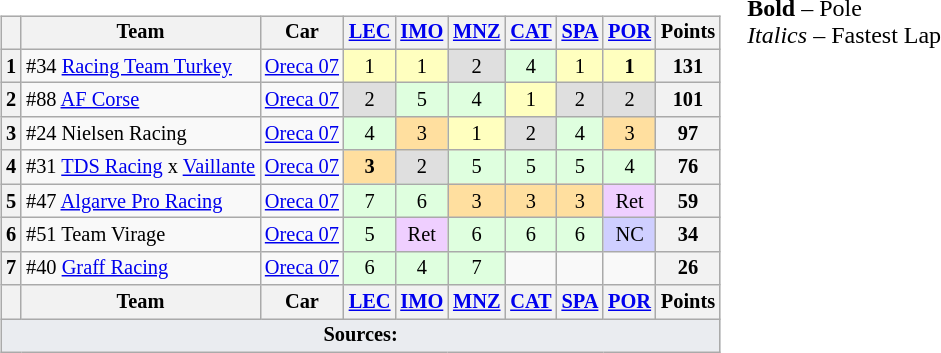<table>
<tr>
<td valign="top"><br><table class="wikitable" style="font-size:85%; text-align:center;">
<tr>
<th></th>
<th>Team</th>
<th>Car</th>
<th><a href='#'>LEC</a><br></th>
<th><a href='#'>IMO</a><br></th>
<th><a href='#'>MNZ</a><br></th>
<th><a href='#'>CAT</a><br></th>
<th><a href='#'>SPA</a><br></th>
<th><a href='#'>POR</a><br></th>
<th>Points</th>
</tr>
<tr>
<th rowspan="1">1</th>
<td rowspan="1" align="left"> #34 <a href='#'>Racing Team Turkey</a></td>
<td align="left"><a href='#'>Oreca 07</a></td>
<td rowspan="1" style="background:#ffffbf;">1</td>
<td rowspan="1" style="background:#ffffbf;">1</td>
<td rowspan="1" style="background:#dfdfdf;">2</td>
<td rowspan="1" style="background:#dfffdf;">4</td>
<td rowspan="1" style="background:#ffffbf;">1</td>
<td rowspan="1" style="background:#ffffbf;"><strong>1</strong></td>
<th rowspan="1">131</th>
</tr>
<tr>
<th rowspan="1">2</th>
<td rowspan="1" align="left"> #88 <a href='#'>AF Corse</a></td>
<td align="left"><a href='#'>Oreca 07</a></td>
<td rowspan="1" style="background:#dfdfdf;">2</td>
<td rowspan="1" style="background:#dfffdf;">5</td>
<td rowspan="1" style="background:#dfffdf;">4</td>
<td rowspan="1" style="background:#ffffbf;">1</td>
<td rowspan="1" style="background:#dfdfdf;">2</td>
<td rowspan="1" style="background:#dfdfdf;">2</td>
<th rowspan="1">101</th>
</tr>
<tr>
<th rowspan="1">3</th>
<td rowspan="1" align="left"> #24 Nielsen Racing</td>
<td align="left"><a href='#'>Oreca 07</a></td>
<td rowspan="1" style="background:#dfffdf;">4</td>
<td rowspan="1" style="background:#ffdf9f;">3</td>
<td rowspan="1" style="background:#ffffbf;">1</td>
<td rowspan="1" style="background:#dfdfdf;">2</td>
<td rowspan="1" style="background:#dfffdf;">4</td>
<td rowspan="1" style="background:#ffdf9f;">3</td>
<th rowspan="1">97</th>
</tr>
<tr>
<th rowspan="1">4</th>
<td rowspan="1" align="left"> #31 <a href='#'>TDS Racing</a> x <a href='#'>Vaillante</a></td>
<td align="left"><a href='#'>Oreca 07</a></td>
<td rowspan="1" style="background:#ffdf9f;"><strong>3</strong></td>
<td rowspan="1" style="background:#dfdfdf;">2</td>
<td rowspan="1" style="background:#dfffdf;">5</td>
<td rowspan="1" style="background:#dfffdf;">5</td>
<td rowspan="1" style="background:#dfffdf;">5</td>
<td rowspan="1" style="background:#dfffdf;">4</td>
<th rowspan="1">76</th>
</tr>
<tr>
<th rowspan="1">5</th>
<td rowspan="1" align="left"> #47 <a href='#'>Algarve Pro Racing</a></td>
<td align="left"><a href='#'>Oreca 07</a></td>
<td rowspan="1" style="background:#dfffdf;">7</td>
<td rowspan="1" style="background:#dfffdf;">6</td>
<td rowspan="1" style="background:#ffdf9f;">3</td>
<td rowspan="1" style="background:#ffdf9f;">3</td>
<td rowspan="1" style="background:#ffdf9f;">3</td>
<td rowspan="1" style="background:#efcfff;">Ret</td>
<th rowspan="1">59</th>
</tr>
<tr>
<th rowspan="1">6</th>
<td rowspan="1" align="left"> #51 Team Virage</td>
<td align="left"><a href='#'>Oreca 07</a></td>
<td rowspan="1" style="background:#dfffdf;">5</td>
<td rowspan="1" style="background:#efcfff;">Ret</td>
<td rowspan="1" style="background:#dfffdf;">6</td>
<td rowspan="1" style="background:#dfffdf;">6</td>
<td rowspan="1" style="background:#dfffdf;">6</td>
<td rowspan="1" style="background:#cfcfff;">NC</td>
<th rowspan="1">34</th>
</tr>
<tr>
<th rowspan="1">7</th>
<td rowspan="1" align="left"> #40 <a href='#'>Graff Racing</a></td>
<td align="left"><a href='#'>Oreca 07</a></td>
<td rowspan="1" style="background:#dfffdf;">6</td>
<td rowspan="1" style="background:#dfffdf;">4</td>
<td rowspan="1" style="background:#dfffdf;">7</td>
<td rowspan="1" style="background:#;"></td>
<td rowspan="1" style="background:#;"></td>
<td rowspan="1" style="background:#;"></td>
<th rowspan="1">26</th>
</tr>
<tr>
<th></th>
<th>Team</th>
<th>Car</th>
<th><a href='#'>LEC</a><br></th>
<th><a href='#'>IMO</a><br></th>
<th><a href='#'>MNZ</a><br></th>
<th><a href='#'>CAT</a><br></th>
<th><a href='#'>SPA</a><br></th>
<th><a href='#'>POR</a><br></th>
<th>Points</th>
</tr>
<tr class="sortbottom">
<td colspan="10" style="background-color:#EAECF0;text-align:center"><strong>Sources:</strong></td>
</tr>
</table>
</td>
<td valign="top"><br><span><strong>Bold</strong> – Pole</span><br><span><em>Italics</em> – Fastest Lap</span></td>
</tr>
</table>
